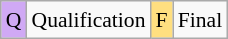<table class="wikitable" style="margin:0.5em auto; font-size:90%; line-height:1.25em;" width=150px;>
<tr>
<td style="background-color:#D0A9F5;text-align:center;">Q</td>
<td>Qualification</td>
<td style="background-color:#FFDF80;text-align:center;">F</td>
<td>Final</td>
</tr>
</table>
